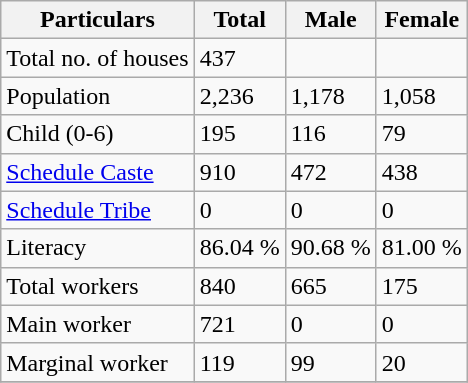<table class="wikitable sortable">
<tr>
<th>Particulars</th>
<th>Total</th>
<th>Male</th>
<th>Female</th>
</tr>
<tr>
<td>Total no. of houses</td>
<td>437</td>
<td></td>
<td></td>
</tr>
<tr>
<td>Population</td>
<td>2,236</td>
<td>1,178</td>
<td>1,058</td>
</tr>
<tr>
<td>Child (0-6)</td>
<td>195</td>
<td>116</td>
<td>79</td>
</tr>
<tr>
<td><a href='#'>Schedule Caste</a></td>
<td>910</td>
<td>472</td>
<td>438</td>
</tr>
<tr>
<td><a href='#'>Schedule Tribe</a></td>
<td>0</td>
<td>0</td>
<td>0</td>
</tr>
<tr>
<td>Literacy</td>
<td>86.04   %</td>
<td>90.68 %</td>
<td>81.00 %</td>
</tr>
<tr>
<td>Total workers</td>
<td>840</td>
<td>665</td>
<td>175</td>
</tr>
<tr>
<td>Main worker</td>
<td>721</td>
<td>0</td>
<td>0</td>
</tr>
<tr>
<td>Marginal worker</td>
<td>119</td>
<td>99</td>
<td>20</td>
</tr>
<tr>
</tr>
</table>
